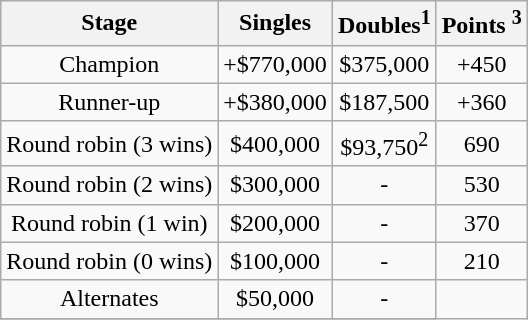<table class="wikitable">
<tr>
<th>Stage</th>
<th>Singles</th>
<th>Doubles<sup>1</sup></th>
<th>Points <sup>3</sup></th>
</tr>
<tr align="center">
<td>Champion</td>
<td>+$770,000</td>
<td>$375,000</td>
<td>+450</td>
</tr>
<tr align="center">
<td>Runner-up</td>
<td>+$380,000</td>
<td>$187,500</td>
<td>+360</td>
</tr>
<tr align="center">
<td>Round robin (3 wins)</td>
<td>$400,000</td>
<td>$93,750<sup>2</sup></td>
<td>690</td>
</tr>
<tr align="center">
<td>Round robin (2 wins)</td>
<td>$300,000</td>
<td>-</td>
<td>530</td>
</tr>
<tr align="center">
<td>Round robin (1 win)</td>
<td>$200,000</td>
<td>-</td>
<td>370</td>
</tr>
<tr align="center">
<td>Round robin (0 wins)</td>
<td>$100,000</td>
<td>-</td>
<td>210</td>
</tr>
<tr align="center">
<td>Alternates</td>
<td>$50,000</td>
<td>-</td>
</tr>
<tr>
</tr>
</table>
